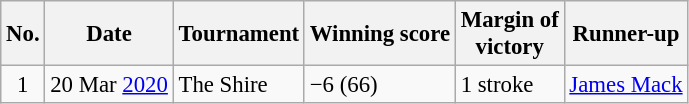<table class="wikitable" style="font-size:95%;">
<tr>
<th>No.</th>
<th>Date</th>
<th>Tournament</th>
<th>Winning score</th>
<th>Margin of<br>victory</th>
<th>Runner-up</th>
</tr>
<tr>
<td align=center>1</td>
<td align=right>20 Mar <a href='#'>2020</a></td>
<td>The Shire</td>
<td>−6 (66)</td>
<td>1 stroke</td>
<td> <a href='#'>James Mack</a></td>
</tr>
</table>
